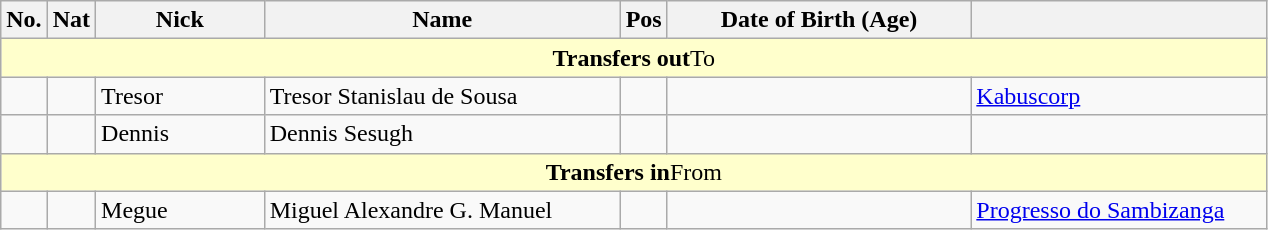<table class="wikitable ve-ce-branchNode ve-ce-tableNode">
<tr>
<th>No.</th>
<th>Nat</th>
<th width=105px>Nick</th>
<th width=230px>Name</th>
<th>Pos</th>
<th width=195px>Date of Birth (Age)</th>
<th width=190px></th>
</tr>
<tr bgcolor=#ffffcc>
<td align=center colspan=7><strong>Transfers out</strong>To</td>
</tr>
<tr>
<td></td>
<td></td>
<td>Tresor</td>
<td>Tresor Stanislau de Sousa</td>
<td></td>
<td></td>
<td><a href='#'>Kabuscorp</a></td>
</tr>
<tr>
<td></td>
<td></td>
<td>Dennis</td>
<td>Dennis Sesugh</td>
<td></td>
<td></td>
<td></td>
</tr>
<tr bgcolor=#ffffcc>
<td align=center colspan=7><strong>Transfers in</strong>From</td>
</tr>
<tr>
<td></td>
<td></td>
<td>Megue</td>
<td>Miguel Alexandre G. Manuel</td>
<td></td>
<td></td>
<td><a href='#'>Progresso do Sambizanga</a></td>
</tr>
</table>
